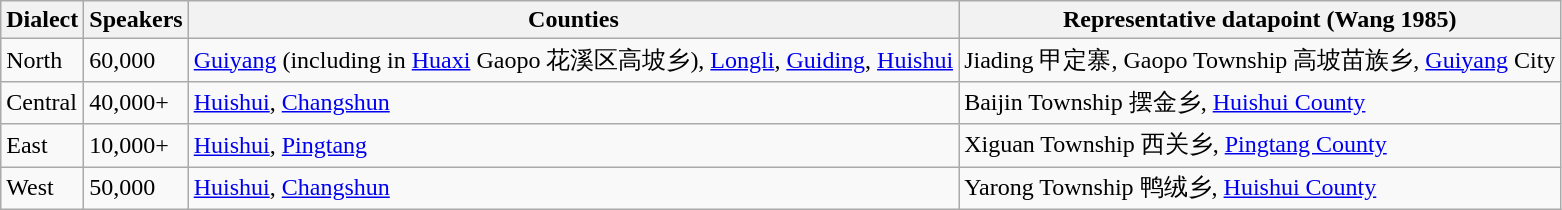<table class="wikitable">
<tr>
<th>Dialect</th>
<th>Speakers</th>
<th>Counties</th>
<th>Representative datapoint (Wang 1985)</th>
</tr>
<tr>
<td>North</td>
<td>60,000</td>
<td><a href='#'>Guiyang</a> (including in <a href='#'>Huaxi</a> Gaopo 花溪区高坡乡), <a href='#'>Longli</a>, <a href='#'>Guiding</a>, <a href='#'>Huishui</a></td>
<td>Jiading 甲定寨, Gaopo Township 高坡苗族乡, <a href='#'>Guiyang</a> City</td>
</tr>
<tr>
<td>Central</td>
<td>40,000+</td>
<td><a href='#'>Huishui</a>, <a href='#'>Changshun</a></td>
<td>Baijin Township 摆金乡, <a href='#'>Huishui County</a></td>
</tr>
<tr>
<td>East</td>
<td>10,000+</td>
<td><a href='#'>Huishui</a>, <a href='#'>Pingtang</a></td>
<td>Xiguan Township 西关乡, <a href='#'>Pingtang County</a></td>
</tr>
<tr>
<td>West</td>
<td>50,000</td>
<td><a href='#'>Huishui</a>, <a href='#'>Changshun</a></td>
<td>Yarong Township 鸭绒乡, <a href='#'>Huishui County</a></td>
</tr>
</table>
